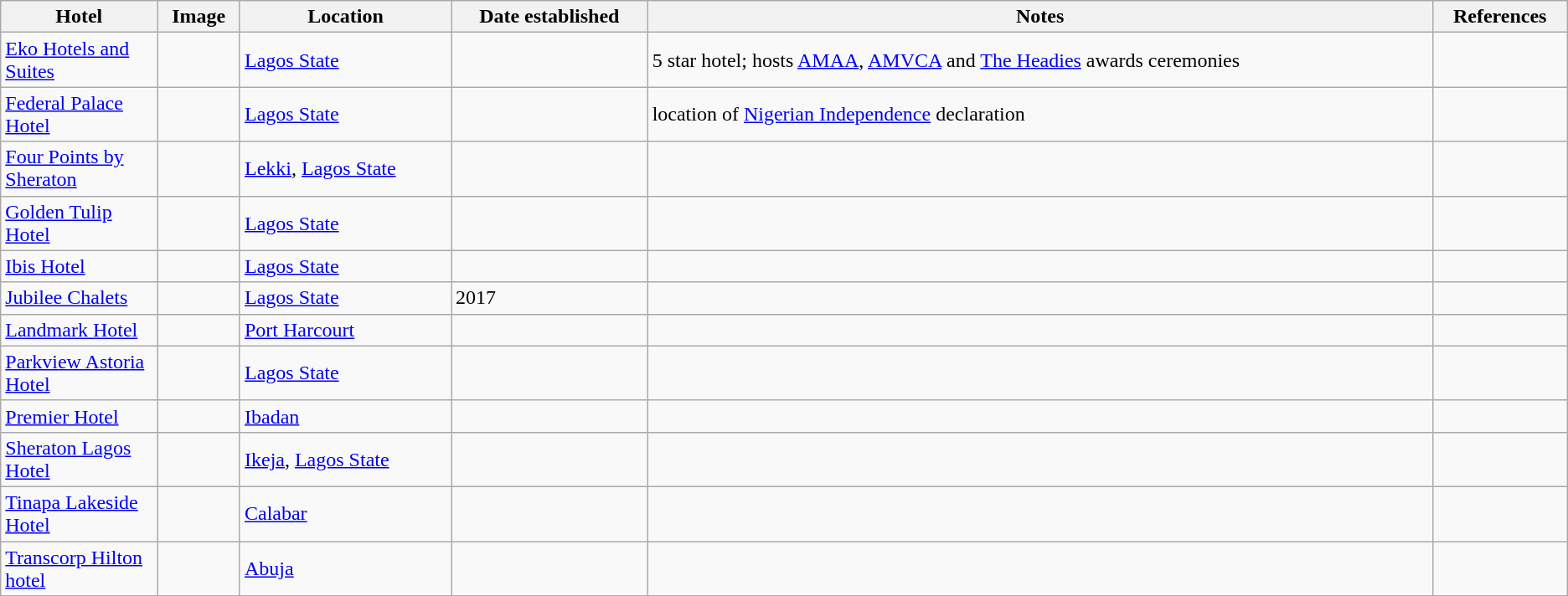<table class="wikitable sortable">
<tr>
<th style="width:10%;">Hotel</th>
<th>Image</th>
<th>Location</th>
<th>Date established</th>
<th>Notes</th>
<th>References</th>
</tr>
<tr>
<td style="textalign:left;"><a href='#'>Eko Hotels and Suites</a></td>
<td></td>
<td><a href='#'>Lagos State</a></td>
<td></td>
<td>5 star hotel; hosts <a href='#'>AMAA</a>, <a href='#'>AMVCA</a> and <a href='#'>The Headies</a> awards ceremonies</td>
<td></td>
</tr>
<tr>
<td style="text-align:left;"><a href='#'>Federal Palace Hotel</a></td>
<td></td>
<td><a href='#'>Lagos State</a></td>
<td></td>
<td>location of <a href='#'>Nigerian Independence</a> declaration</td>
<td></td>
</tr>
<tr>
<td style="text-align:left;"><a href='#'>Four Points by Sheraton</a></td>
<td></td>
<td><a href='#'>Lekki</a>, <a href='#'>Lagos State</a></td>
<td></td>
<td></td>
<td></td>
</tr>
<tr>
<td><a href='#'>Golden Tulip Hotel</a></td>
<td></td>
<td><a href='#'>Lagos State</a></td>
<td></td>
<td></td>
<td></td>
</tr>
<tr>
<td style="text-align:left;"><a href='#'>Ibis Hotel</a></td>
<td></td>
<td><a href='#'>Lagos State</a></td>
<td></td>
<td></td>
<td></td>
</tr>
<tr id="Jubilee Chalets">
<td><a href='#'>Jubilee Chalets</a></td>
<td></td>
<td><a href='#'>Lagos State</a></td>
<td>2017</td>
<td></td>
<td></td>
</tr>
<tr>
<td style="textalign:left;"><a href='#'>Landmark Hotel</a></td>
<td></td>
<td><a href='#'>Port Harcourt</a></td>
<td></td>
<td></td>
<td></td>
</tr>
<tr>
<td><a href='#'>Parkview Astoria Hotel</a></td>
<td></td>
<td><a href='#'>Lagos State</a></td>
<td></td>
<td></td>
<td></td>
</tr>
<tr>
<td style="text-align:left;"><a href='#'>Premier Hotel</a></td>
<td></td>
<td><a href='#'>Ibadan</a></td>
<td></td>
<td></td>
<td></td>
</tr>
<tr>
<td style="text-align:left;"><a href='#'>Sheraton Lagos Hotel</a></td>
<td></td>
<td><a href='#'>Ikeja</a>, <a href='#'>Lagos State</a></td>
<td></td>
<td></td>
<td></td>
</tr>
<tr>
<td style="textalign:left;"><a href='#'>Tinapa Lakeside Hotel</a></td>
<td></td>
<td><a href='#'>Calabar</a></td>
<td></td>
<td></td>
<td></td>
</tr>
<tr>
<td><a href='#'>Transcorp Hilton hotel</a></td>
<td></td>
<td><a href='#'>Abuja</a></td>
<td></td>
<td></td>
<td></td>
</tr>
</table>
